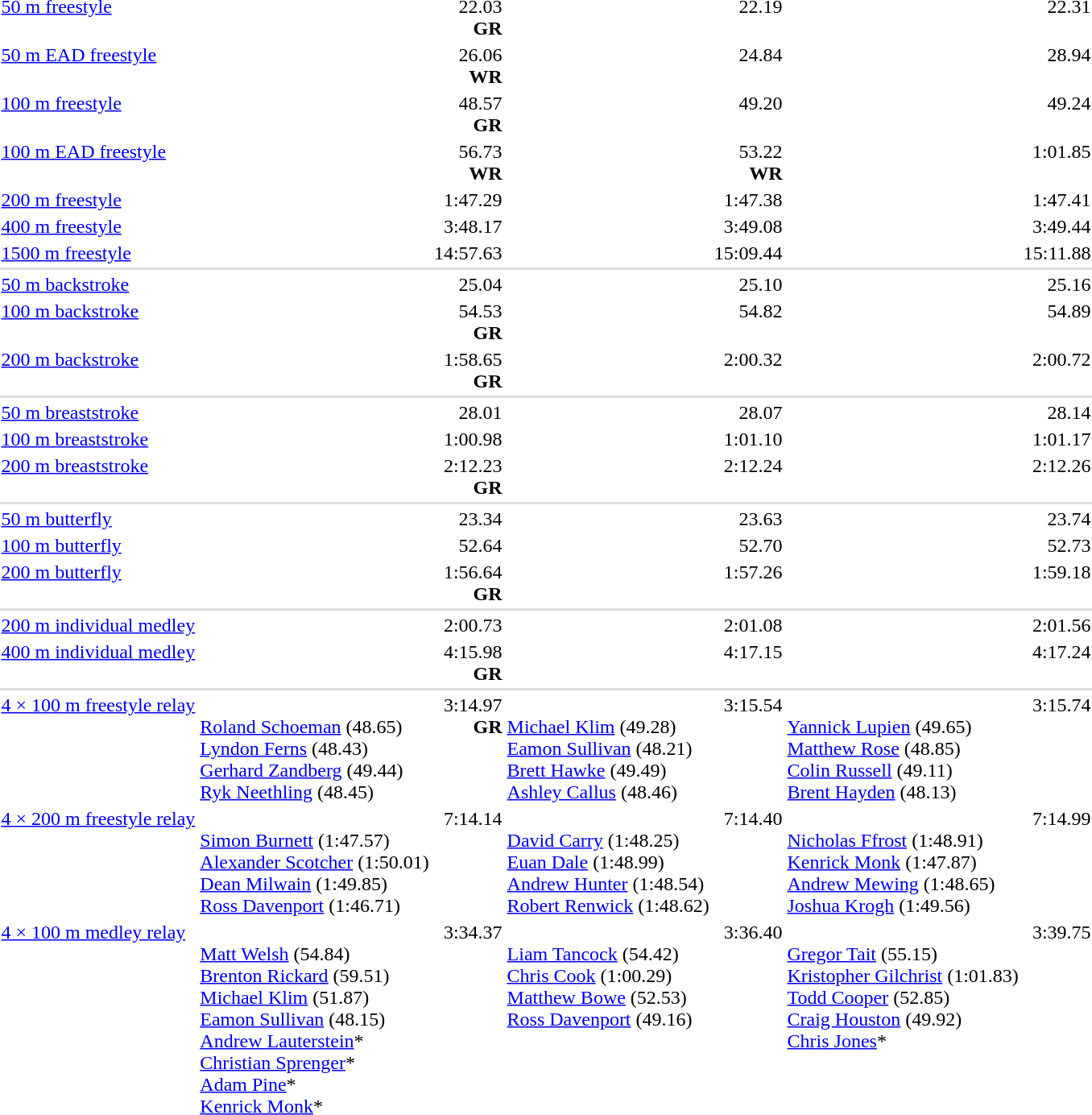<table>
<tr valign="top">
<td><a href='#'>50 m freestyle</a></td>
<td></td>
<td align="right">22.03<br><strong>GR</strong></td>
<td></td>
<td align="right">22.19</td>
<td></td>
<td align="right">22.31</td>
</tr>
<tr valign="top">
<td><a href='#'>50 m EAD freestyle</a></td>
<td></td>
<td align="right">26.06<br><strong>WR</strong></td>
<td></td>
<td align="right">24.84</td>
<td></td>
<td align="right">28.94</td>
</tr>
<tr valign="top">
<td><a href='#'>100 m freestyle</a></td>
<td></td>
<td align="right">48.57<br><strong>GR</strong></td>
<td></td>
<td align="right">49.20</td>
<td></td>
<td align="right">49.24</td>
</tr>
<tr valign="top">
<td><a href='#'>100 m EAD freestyle</a></td>
<td></td>
<td align="right">56.73<br><strong>WR</strong></td>
<td></td>
<td align="right">53.22<br><strong>WR</strong></td>
<td></td>
<td align="right">1:01.85</td>
</tr>
<tr valign="top">
<td><a href='#'>200 m freestyle</a></td>
<td></td>
<td align="right">1:47.29</td>
<td></td>
<td align="right">1:47.38</td>
<td></td>
<td align="right">1:47.41</td>
</tr>
<tr valign="top">
<td><a href='#'>400 m freestyle</a></td>
<td></td>
<td align="right">3:48.17</td>
<td></td>
<td align="right">3:49.08</td>
<td></td>
<td align="right">3:49.44</td>
</tr>
<tr valign="top">
<td><a href='#'>1500 m freestyle</a></td>
<td></td>
<td align="right">14:57.63</td>
<td></td>
<td align="right">15:09.44</td>
<td></td>
<td align="right">15:11.88</td>
</tr>
<tr bgcolor=#DDDDDD>
<td colspan=7></td>
</tr>
<tr valign="top">
<td><a href='#'>50 m backstroke</a></td>
<td></td>
<td align="right">25.04</td>
<td></td>
<td align="right">25.10</td>
<td></td>
<td align="right">25.16</td>
</tr>
<tr valign="top">
<td><a href='#'>100 m backstroke</a></td>
<td></td>
<td align="right">54.53<br><strong>GR</strong></td>
<td></td>
<td align="right">54.82</td>
<td></td>
<td align="right">54.89</td>
</tr>
<tr valign="top">
<td><a href='#'>200 m backstroke</a></td>
<td></td>
<td align="right">1:58.65<br><strong>GR</strong></td>
<td></td>
<td align="right">2:00.32</td>
<td></td>
<td align="right">2:00.72</td>
</tr>
<tr bgcolor=#DDDDDD>
<td colspan=7></td>
</tr>
<tr valign="top">
<td><a href='#'>50 m breaststroke</a></td>
<td></td>
<td align="right">28.01</td>
<td></td>
<td align="right">28.07</td>
<td></td>
<td align="right">28.14</td>
</tr>
<tr valign="top">
<td><a href='#'>100 m breaststroke</a></td>
<td></td>
<td align="right">1:00.98</td>
<td></td>
<td align="right">1:01.10</td>
<td></td>
<td align="right">1:01.17</td>
</tr>
<tr valign="top">
<td><a href='#'>200 m breaststroke</a></td>
<td></td>
<td align="right">2:12.23<br><strong>GR</strong></td>
<td></td>
<td align="right">2:12.24</td>
<td></td>
<td align="right">2:12.26</td>
</tr>
<tr bgcolor=#DDDDDD>
<td colspan=7></td>
</tr>
<tr valign="top">
<td><a href='#'>50 m butterfly</a></td>
<td></td>
<td align="right">23.34</td>
<td></td>
<td align="right">23.63</td>
<td></td>
<td align="right">23.74</td>
</tr>
<tr valign="top">
<td><a href='#'>100 m butterfly</a></td>
<td></td>
<td align="right">52.64</td>
<td></td>
<td align="right">52.70</td>
<td></td>
<td align="right">52.73</td>
</tr>
<tr valign="top">
<td><a href='#'>200 m butterfly</a></td>
<td></td>
<td align="right">1:56.64<br><strong>GR</strong></td>
<td></td>
<td align="right">1:57.26</td>
<td></td>
<td align="right">1:59.18</td>
</tr>
<tr bgcolor=#DDDDDD>
<td colspan=7></td>
</tr>
<tr valign="top">
<td><a href='#'>200 m individual medley</a></td>
<td></td>
<td align="right">2:00.73</td>
<td></td>
<td align="right">2:01.08</td>
<td></td>
<td align="right">2:01.56</td>
</tr>
<tr valign="top">
<td><a href='#'>400 m individual medley</a></td>
<td></td>
<td align="right">4:15.98<br><strong>GR</strong></td>
<td></td>
<td align="right">4:17.15</td>
<td></td>
<td align="right">4:17.24</td>
</tr>
<tr bgcolor=#DDDDDD>
<td colspan=7></td>
</tr>
<tr valign="top">
<td><a href='#'>4 × 100 m freestyle relay</a></td>
<td><br><a href='#'>Roland Schoeman</a> (48.65)<br><a href='#'>Lyndon Ferns</a> (48.43)<br><a href='#'>Gerhard Zandberg</a> (49.44)<br><a href='#'>Ryk Neethling</a> (48.45)</td>
<td align="right">3:14.97<br><strong>GR</strong></td>
<td><br><a href='#'>Michael Klim</a> (49.28)<br><a href='#'>Eamon Sullivan</a> (48.21)<br><a href='#'>Brett Hawke</a> (49.49)<br><a href='#'>Ashley Callus</a> (48.46)</td>
<td align="right">3:15.54</td>
<td><br><a href='#'>Yannick Lupien</a> (49.65)<br><a href='#'>Matthew Rose</a> (48.85)<br><a href='#'>Colin Russell</a> (49.11)<br><a href='#'>Brent Hayden</a> (48.13)</td>
<td align="right">3:15.74</td>
</tr>
<tr valign="top">
<td><a href='#'>4 × 200 m freestyle relay</a></td>
<td><br><a href='#'>Simon Burnett</a> (1:47.57)<br><a href='#'>Alexander Scotcher</a> (1:50.01)<br><a href='#'>Dean Milwain</a> (1:49.85)<br><a href='#'>Ross Davenport</a> (1:46.71)</td>
<td align="right">7:14.14</td>
<td><br><a href='#'>David Carry</a> (1:48.25)<br><a href='#'>Euan Dale</a> (1:48.99)<br><a href='#'>Andrew Hunter</a> (1:48.54)<br><a href='#'>Robert Renwick</a> (1:48.62)</td>
<td align="right">7:14.40</td>
<td><br><a href='#'>Nicholas Ffrost</a> (1:48.91)<br><a href='#'>Kenrick Monk</a> (1:47.87)<br><a href='#'>Andrew Mewing</a> (1:48.65)<br><a href='#'>Joshua Krogh</a> (1:49.56)</td>
<td align="right">7:14.99</td>
</tr>
<tr valign="top">
<td><a href='#'>4 × 100 m medley relay</a></td>
<td><br><a href='#'>Matt Welsh</a> (54.84)<br><a href='#'>Brenton Rickard</a> (59.51)<br><a href='#'>Michael Klim</a> (51.87)<br><a href='#'>Eamon Sullivan</a> (48.15)<br><a href='#'>Andrew Lauterstein</a>*<br><a href='#'>Christian Sprenger</a>*<br><a href='#'>Adam Pine</a>*<br><a href='#'>Kenrick Monk</a>*</td>
<td align="right">3:34.37</td>
<td><br><a href='#'>Liam Tancock</a> (54.42)<br><a href='#'>Chris Cook</a> (1:00.29)<br><a href='#'>Matthew Bowe</a> (52.53)<br><a href='#'>Ross Davenport</a> (49.16)</td>
<td align="right">3:36.40</td>
<td><br><a href='#'>Gregor Tait</a> (55.15)<br><a href='#'>Kristopher Gilchrist</a> (1:01.83)<br><a href='#'>Todd Cooper</a> (52.85)<br><a href='#'>Craig Houston</a> (49.92)<br><a href='#'>Chris Jones</a>*</td>
<td align="right">3:39.75</td>
</tr>
</table>
